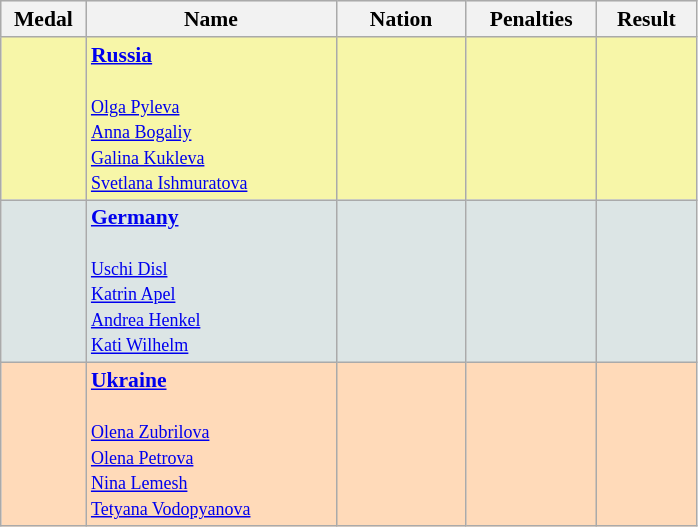<table class=wikitable style="border:1px solid #AAAAAA;font-size:90%">
<tr bgcolor="#E4E4E4">
<th style="border-bottom:1px solid #AAAAAA" width=50>Medal</th>
<th style="border-bottom:1px solid #AAAAAA" width=160>Name</th>
<th style="border-bottom:1px solid #AAAAAA" width=80>Nation</th>
<th style="border-bottom:1px solid #AAAAAA" width=80>Penalties</th>
<th style="border-bottom:1px solid #AAAAAA" width=60>Result</th>
</tr>
<tr bgcolor="#F7F6A8">
<td align="center"></td>
<td><strong><a href='#'>Russia</a></strong><br><br><small><a href='#'>Olga Pyleva</a><br><a href='#'>Anna Bogaliy</a><br><a href='#'>Galina Kukleva</a><br><a href='#'>Svetlana Ishmuratova</a></small></td>
<td></td>
<td align="center"></td>
<td align="center"></td>
</tr>
<tr bgcolor="#DCE5E5">
<td align="center"></td>
<td><strong><a href='#'>Germany</a></strong><br><br><small><a href='#'>Uschi Disl</a><br><a href='#'>Katrin Apel</a><br><a href='#'>Andrea Henkel</a><br><a href='#'>Kati Wilhelm</a></small></td>
<td></td>
<td align="center"></td>
<td align="right"></td>
</tr>
<tr bgcolor="#FFDAB9">
<td align="center"></td>
<td><strong><a href='#'>Ukraine</a></strong><br><br><small><a href='#'>Olena Zubrilova</a><br><a href='#'>Olena Petrova</a><br><a href='#'>Nina Lemesh</a><br><a href='#'>Tetyana Vodopyanova</a></small></td>
<td></td>
<td align="center"></td>
<td align="right"></td>
</tr>
</table>
